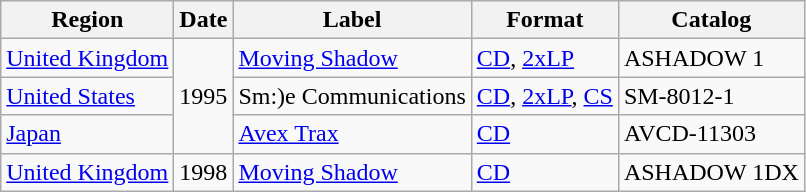<table class="wikitable">
<tr>
<th>Region</th>
<th>Date</th>
<th>Label</th>
<th>Format</th>
<th>Catalog</th>
</tr>
<tr>
<td><a href='#'>United Kingdom</a></td>
<td rowspan="3">1995</td>
<td><a href='#'>Moving Shadow</a></td>
<td><a href='#'>CD</a>, <a href='#'>2xLP</a></td>
<td>ASHADOW 1</td>
</tr>
<tr>
<td><a href='#'>United States</a></td>
<td>Sm:)e Communications</td>
<td><a href='#'>CD</a>, <a href='#'>2xLP</a>, <a href='#'>CS</a></td>
<td>SM-8012-1</td>
</tr>
<tr>
<td><a href='#'>Japan</a></td>
<td><a href='#'>Avex Trax</a></td>
<td><a href='#'>CD</a></td>
<td>AVCD-11303</td>
</tr>
<tr>
<td><a href='#'>United Kingdom</a></td>
<td>1998</td>
<td><a href='#'>Moving Shadow</a></td>
<td><a href='#'>CD</a></td>
<td>ASHADOW 1DX</td>
</tr>
</table>
